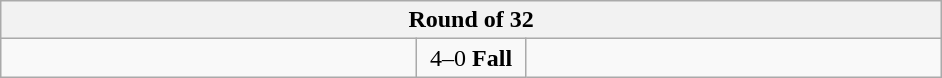<table class="wikitable" style="text-align: center;">
<tr>
<th colspan=3>Round of 32</th>
</tr>
<tr>
<td align=left width="270"><strong></strong></td>
<td align=center width="65">4–0 <strong>Fall</strong></td>
<td align=left width="270"></td>
</tr>
</table>
